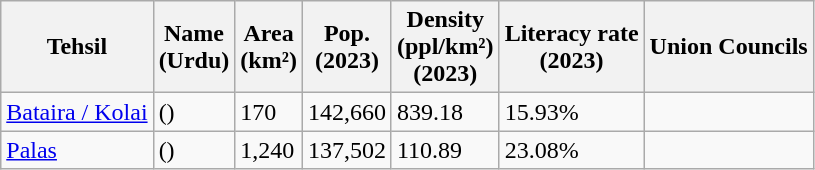<table class="wikitable sortable static-row-numbers static-row-header-hash">
<tr>
<th>Tehsil</th>
<th>Name<br>(Urdu)</th>
<th>Area<br>(km²)</th>
<th>Pop.<br>(2023)</th>
<th>Density<br>(ppl/km²)<br>(2023)</th>
<th>Literacy rate<br>(2023)</th>
<th>Union Councils</th>
</tr>
<tr>
<td><a href='#'>Bataira / Kolai</a></td>
<td>()</td>
<td>170</td>
<td>142,660</td>
<td>839.18</td>
<td>15.93%</td>
<td></td>
</tr>
<tr>
<td><a href='#'>Palas</a></td>
<td>()</td>
<td>1,240</td>
<td>137,502</td>
<td>110.89</td>
<td>23.08%</td>
<td></td>
</tr>
</table>
